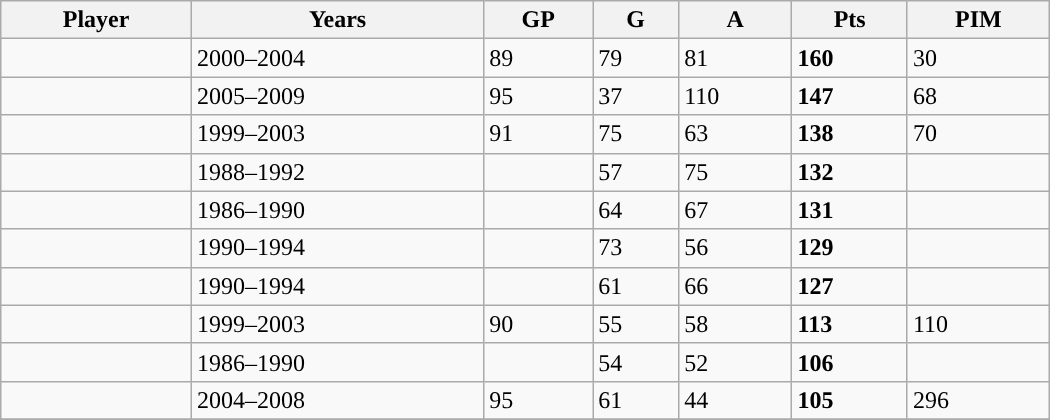<table class="wikitable sortable" width ="700" cellpadding="1" border="1" cellspacing="0">
<tr>
<th>Player</th>
<th>Years</th>
<th>GP</th>
<th>G</th>
<th>A</th>
<th>Pts</th>
<th>PIM</th>
</tr>
<tr>
<td></td>
<td>2000–2004</td>
<td>89</td>
<td>79</td>
<td>81</td>
<td><strong>160</strong></td>
<td>30</td>
</tr>
<tr>
<td></td>
<td>2005–2009</td>
<td>95</td>
<td>37</td>
<td>110</td>
<td><strong>147</strong></td>
<td>68</td>
</tr>
<tr>
<td></td>
<td>1999–2003</td>
<td>91</td>
<td>75</td>
<td>63</td>
<td><strong>138</strong></td>
<td>70</td>
</tr>
<tr>
<td></td>
<td>1988–1992</td>
<td></td>
<td>57</td>
<td>75</td>
<td><strong>132</strong></td>
<td></td>
</tr>
<tr>
<td></td>
<td>1986–1990</td>
<td></td>
<td>64</td>
<td>67</td>
<td><strong>131</strong></td>
<td></td>
</tr>
<tr>
<td></td>
<td>1990–1994</td>
<td></td>
<td>73</td>
<td>56</td>
<td><strong>129</strong></td>
<td></td>
</tr>
<tr>
<td></td>
<td>1990–1994</td>
<td></td>
<td>61</td>
<td>66</td>
<td><strong>127</strong></td>
<td></td>
</tr>
<tr>
<td></td>
<td>1999–2003</td>
<td>90</td>
<td>55</td>
<td>58</td>
<td><strong>113</strong></td>
<td>110</td>
</tr>
<tr>
<td></td>
<td>1986–1990</td>
<td></td>
<td>54</td>
<td>52</td>
<td><strong>106</strong></td>
<td></td>
</tr>
<tr>
<td></td>
<td>2004–2008</td>
<td>95</td>
<td>61</td>
<td>44</td>
<td><strong>105</strong></td>
<td>296</td>
</tr>
<tr>
</tr>
</table>
